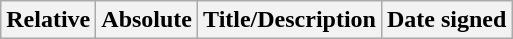<table class="wikitable">
<tr>
<th>Relative </th>
<th>Absolute </th>
<th>Title/Description</th>
<th>Date signed</th>
</tr>
</table>
